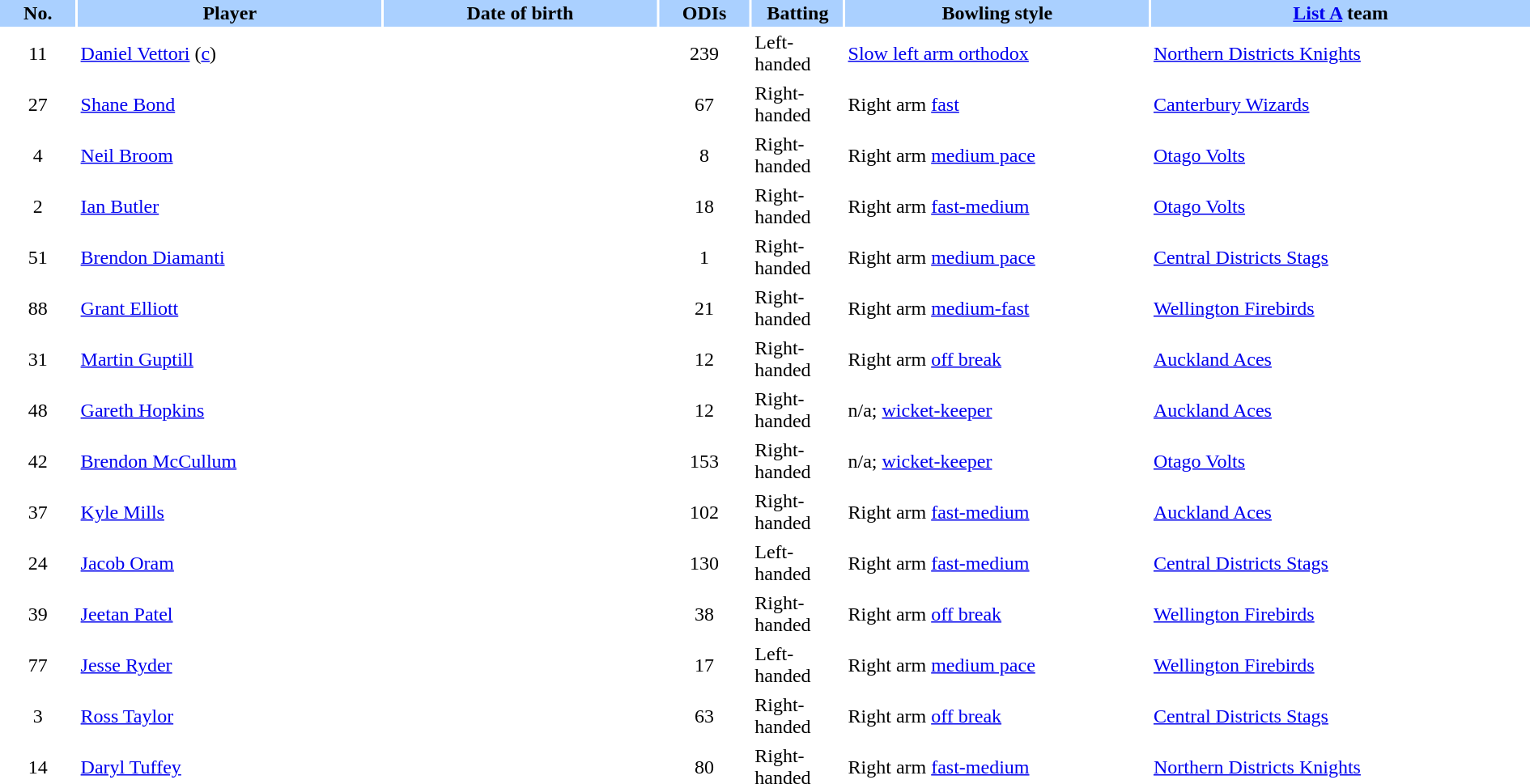<table border="0" cellspacing="2" cellpadding="2" style="width:100%;">
<tr style="background:#aad0ff;">
<th width=5%>No.</th>
<th width="20%">Player</th>
<th width=18%>Date of birth</th>
<th width=6%>ODIs</th>
<th width=6%>Batting</th>
<th width=20%>Bowling style</th>
<th width=25%><a href='#'>List A</a> team</th>
</tr>
<tr>
<td style="text-align:center">11</td>
<td><a href='#'>Daniel Vettori</a> (<a href='#'>c</a>)</td>
<td></td>
<td style="text-align:center">239</td>
<td>Left-handed</td>
<td><a href='#'>Slow left arm orthodox</a></td>
<td> <a href='#'>Northern Districts Knights</a></td>
</tr>
<tr>
<td style="text-align:center">27</td>
<td><a href='#'>Shane Bond</a></td>
<td></td>
<td style="text-align:center">67</td>
<td>Right-handed</td>
<td>Right arm <a href='#'>fast</a></td>
<td> <a href='#'>Canterbury Wizards</a></td>
</tr>
<tr>
<td style="text-align:center">4</td>
<td><a href='#'>Neil Broom</a></td>
<td></td>
<td style="text-align:center">8</td>
<td>Right-handed</td>
<td>Right arm <a href='#'>medium pace</a></td>
<td> <a href='#'>Otago Volts</a></td>
</tr>
<tr>
<td style="text-align:center">2</td>
<td><a href='#'>Ian Butler</a></td>
<td></td>
<td style="text-align:center">18</td>
<td>Right-handed</td>
<td>Right arm <a href='#'>fast-medium</a></td>
<td> <a href='#'>Otago Volts</a></td>
</tr>
<tr>
<td style="text-align:center">51</td>
<td><a href='#'>Brendon Diamanti</a></td>
<td></td>
<td style="text-align:center">1</td>
<td>Right-handed</td>
<td>Right arm <a href='#'>medium pace</a></td>
<td> <a href='#'>Central Districts Stags</a></td>
</tr>
<tr>
<td style="text-align:center">88</td>
<td><a href='#'>Grant Elliott</a></td>
<td></td>
<td style="text-align:center">21</td>
<td>Right-handed</td>
<td>Right arm <a href='#'>medium-fast</a></td>
<td> <a href='#'>Wellington Firebirds</a></td>
</tr>
<tr>
<td style="text-align:center">31</td>
<td><a href='#'>Martin Guptill</a></td>
<td></td>
<td style="text-align:center">12</td>
<td>Right-handed</td>
<td>Right arm <a href='#'>off break</a></td>
<td> <a href='#'>Auckland Aces</a></td>
</tr>
<tr>
<td style="text-align:center">48</td>
<td><a href='#'>Gareth Hopkins</a></td>
<td></td>
<td style="text-align:center">12</td>
<td>Right-handed</td>
<td>n/a; <a href='#'>wicket-keeper</a></td>
<td> <a href='#'>Auckland Aces</a></td>
</tr>
<tr>
<td style="text-align:center">42</td>
<td><a href='#'>Brendon McCullum</a></td>
<td></td>
<td style="text-align:center">153</td>
<td>Right-handed</td>
<td>n/a; <a href='#'>wicket-keeper</a></td>
<td> <a href='#'>Otago Volts</a></td>
</tr>
<tr>
<td style="text-align:center">37</td>
<td><a href='#'>Kyle Mills</a></td>
<td></td>
<td style="text-align:center">102</td>
<td>Right-handed</td>
<td>Right arm <a href='#'>fast-medium</a></td>
<td> <a href='#'>Auckland Aces</a></td>
</tr>
<tr>
<td style="text-align:center">24</td>
<td><a href='#'>Jacob Oram</a></td>
<td></td>
<td style="text-align:center">130</td>
<td>Left-handed</td>
<td>Right arm <a href='#'>fast-medium</a></td>
<td> <a href='#'>Central Districts Stags</a></td>
</tr>
<tr>
<td style="text-align:center">39</td>
<td><a href='#'>Jeetan Patel</a></td>
<td></td>
<td style="text-align:center">38</td>
<td>Right-handed</td>
<td>Right arm <a href='#'>off break</a></td>
<td> <a href='#'>Wellington Firebirds</a></td>
</tr>
<tr>
<td style="text-align:center">77</td>
<td><a href='#'>Jesse Ryder</a></td>
<td></td>
<td style="text-align:center">17</td>
<td>Left-handed</td>
<td>Right arm <a href='#'>medium pace</a></td>
<td> <a href='#'>Wellington Firebirds</a></td>
</tr>
<tr>
<td style="text-align:center">3</td>
<td><a href='#'>Ross Taylor</a></td>
<td></td>
<td style="text-align:center">63</td>
<td>Right-handed</td>
<td>Right arm <a href='#'>off break</a></td>
<td> <a href='#'>Central Districts Stags</a></td>
</tr>
<tr>
<td style="text-align:center">14</td>
<td><a href='#'>Daryl Tuffey</a></td>
<td></td>
<td style="text-align:center">80</td>
<td>Right-handed</td>
<td>Right arm <a href='#'>fast-medium</a></td>
<td> <a href='#'>Northern Districts Knights</a></td>
</tr>
</table>
